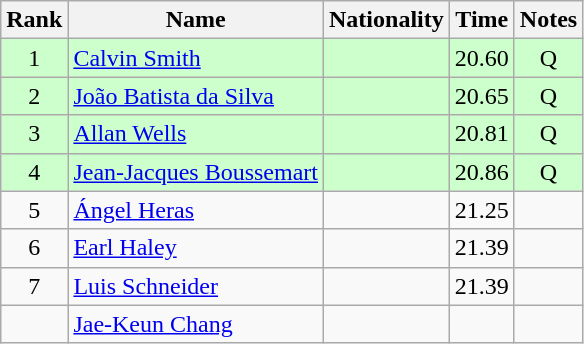<table class="wikitable sortable" style="text-align:center">
<tr>
<th>Rank</th>
<th>Name</th>
<th>Nationality</th>
<th>Time</th>
<th>Notes</th>
</tr>
<tr style="background:#ccffcc;">
<td align="center">1</td>
<td align=left><a href='#'>Calvin Smith</a></td>
<td align=left></td>
<td align="center">20.60</td>
<td>Q</td>
</tr>
<tr style="background:#ccffcc;">
<td align="center">2</td>
<td align=left><a href='#'>João Batista da Silva</a></td>
<td align=left></td>
<td align="center">20.65</td>
<td>Q</td>
</tr>
<tr style="background:#ccffcc;">
<td align="center">3</td>
<td align=left><a href='#'>Allan Wells</a></td>
<td align=left></td>
<td align="center">20.81</td>
<td>Q</td>
</tr>
<tr style="background:#ccffcc;">
<td align="center">4</td>
<td align=left><a href='#'>Jean-Jacques Boussemart</a></td>
<td align=left></td>
<td align="center">20.86</td>
<td>Q</td>
</tr>
<tr>
<td align="center">5</td>
<td align=left><a href='#'>Ángel Heras</a></td>
<td align=left></td>
<td align="center">21.25</td>
<td></td>
</tr>
<tr>
<td align="center">6</td>
<td align=left><a href='#'>Earl Haley</a></td>
<td align=left></td>
<td align="center">21.39</td>
<td></td>
</tr>
<tr>
<td align="center">7</td>
<td align=left><a href='#'>Luis Schneider</a></td>
<td align=left></td>
<td align="center">21.39</td>
<td></td>
</tr>
<tr>
<td align="center"></td>
<td align=left><a href='#'>Jae-Keun Chang</a></td>
<td align=left></td>
<td></td>
<td align="center"></td>
</tr>
</table>
